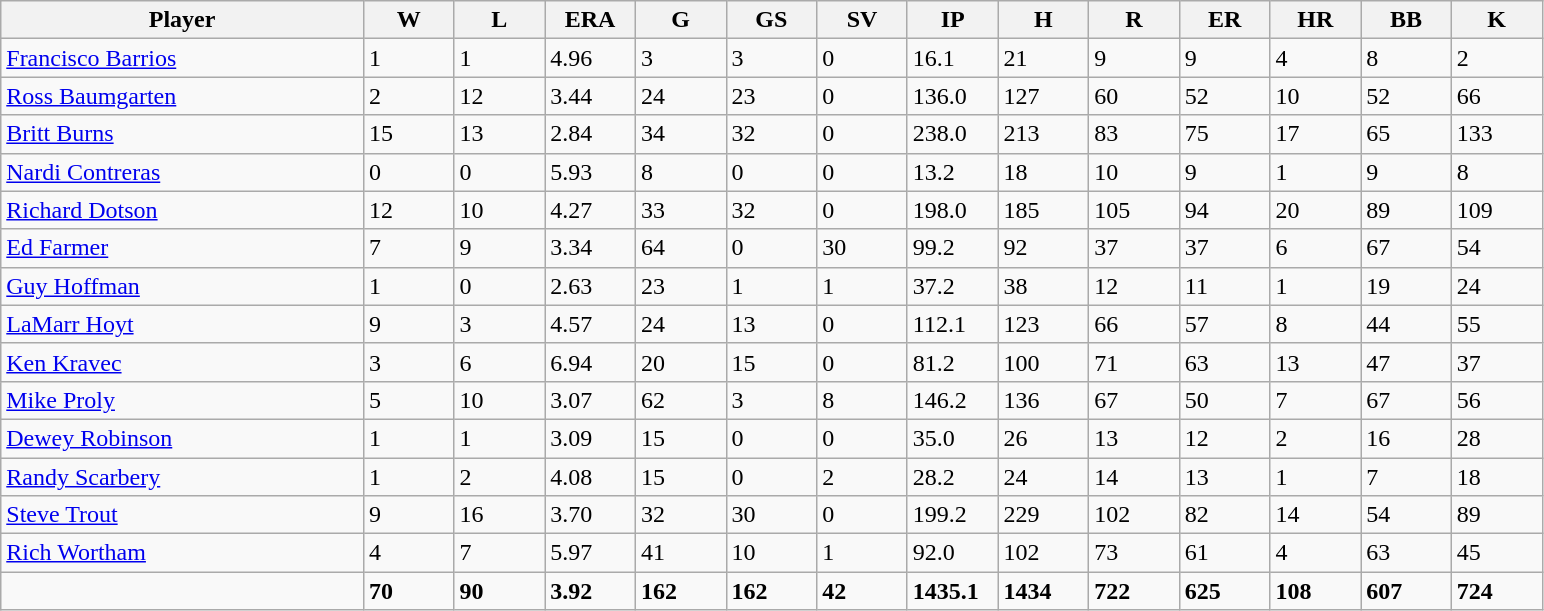<table class="wikitable sortable">
<tr>
<th bgcolor="#DDDDFF" width="20%">Player</th>
<th bgcolor="#DDDDFF" width="5%">W</th>
<th bgcolor="#DDDDFF" width="5%">L</th>
<th bgcolor="#DDDDFF" width="5%">ERA</th>
<th bgcolor="#DDDDFF" width="5%">G</th>
<th bgcolor="#DDDDFF" width="5%">GS</th>
<th bgcolor="#DDDDFF" width="5%">SV</th>
<th bgcolor="#DDDDFF" width="5%">IP</th>
<th bgcolor="#DDDDFF" width="5%">H</th>
<th bgcolor="#DDDDFF" width="5%">R</th>
<th bgcolor="#DDDDFF" width="5%">ER</th>
<th bgcolor="#DDDDFF" width="5%">HR</th>
<th bgcolor="#DDDDFF" width="5%">BB</th>
<th bgcolor="#DDDDFF" width="5%">K</th>
</tr>
<tr>
<td><a href='#'>Francisco Barrios</a></td>
<td>1</td>
<td>1</td>
<td>4.96</td>
<td>3</td>
<td>3</td>
<td>0</td>
<td>16.1</td>
<td>21</td>
<td>9</td>
<td>9</td>
<td>4</td>
<td>8</td>
<td>2</td>
</tr>
<tr>
<td><a href='#'>Ross Baumgarten</a></td>
<td>2</td>
<td>12</td>
<td>3.44</td>
<td>24</td>
<td>23</td>
<td>0</td>
<td>136.0</td>
<td>127</td>
<td>60</td>
<td>52</td>
<td>10</td>
<td>52</td>
<td>66</td>
</tr>
<tr>
<td><a href='#'>Britt Burns</a></td>
<td>15</td>
<td>13</td>
<td>2.84</td>
<td>34</td>
<td>32</td>
<td>0</td>
<td>238.0</td>
<td>213</td>
<td>83</td>
<td>75</td>
<td>17</td>
<td>65</td>
<td>133</td>
</tr>
<tr>
<td><a href='#'>Nardi Contreras</a></td>
<td>0</td>
<td>0</td>
<td>5.93</td>
<td>8</td>
<td>0</td>
<td>0</td>
<td>13.2</td>
<td>18</td>
<td>10</td>
<td>9</td>
<td>1</td>
<td>9</td>
<td>8</td>
</tr>
<tr>
<td><a href='#'>Richard Dotson</a></td>
<td>12</td>
<td>10</td>
<td>4.27</td>
<td>33</td>
<td>32</td>
<td>0</td>
<td>198.0</td>
<td>185</td>
<td>105</td>
<td>94</td>
<td>20</td>
<td>89</td>
<td>109</td>
</tr>
<tr>
<td><a href='#'>Ed Farmer</a></td>
<td>7</td>
<td>9</td>
<td>3.34</td>
<td>64</td>
<td>0</td>
<td>30</td>
<td>99.2</td>
<td>92</td>
<td>37</td>
<td>37</td>
<td>6</td>
<td>67</td>
<td>54</td>
</tr>
<tr>
<td><a href='#'>Guy Hoffman</a></td>
<td>1</td>
<td>0</td>
<td>2.63</td>
<td>23</td>
<td>1</td>
<td>1</td>
<td>37.2</td>
<td>38</td>
<td>12</td>
<td>11</td>
<td>1</td>
<td>19</td>
<td>24</td>
</tr>
<tr>
<td><a href='#'>LaMarr Hoyt</a></td>
<td>9</td>
<td>3</td>
<td>4.57</td>
<td>24</td>
<td>13</td>
<td>0</td>
<td>112.1</td>
<td>123</td>
<td>66</td>
<td>57</td>
<td>8</td>
<td>44</td>
<td>55</td>
</tr>
<tr>
<td><a href='#'>Ken Kravec</a></td>
<td>3</td>
<td>6</td>
<td>6.94</td>
<td>20</td>
<td>15</td>
<td>0</td>
<td>81.2</td>
<td>100</td>
<td>71</td>
<td>63</td>
<td>13</td>
<td>47</td>
<td>37</td>
</tr>
<tr>
<td><a href='#'>Mike Proly</a></td>
<td>5</td>
<td>10</td>
<td>3.07</td>
<td>62</td>
<td>3</td>
<td>8</td>
<td>146.2</td>
<td>136</td>
<td>67</td>
<td>50</td>
<td>7</td>
<td>67</td>
<td>56</td>
</tr>
<tr>
<td><a href='#'>Dewey Robinson</a></td>
<td>1</td>
<td>1</td>
<td>3.09</td>
<td>15</td>
<td>0</td>
<td>0</td>
<td>35.0</td>
<td>26</td>
<td>13</td>
<td>12</td>
<td>2</td>
<td>16</td>
<td>28</td>
</tr>
<tr>
<td><a href='#'>Randy Scarbery</a></td>
<td>1</td>
<td>2</td>
<td>4.08</td>
<td>15</td>
<td>0</td>
<td>2</td>
<td>28.2</td>
<td>24</td>
<td>14</td>
<td>13</td>
<td>1</td>
<td>7</td>
<td>18</td>
</tr>
<tr>
<td><a href='#'>Steve Trout</a></td>
<td>9</td>
<td>16</td>
<td>3.70</td>
<td>32</td>
<td>30</td>
<td>0</td>
<td>199.2</td>
<td>229</td>
<td>102</td>
<td>82</td>
<td>14</td>
<td>54</td>
<td>89</td>
</tr>
<tr>
<td><a href='#'>Rich Wortham</a></td>
<td>4</td>
<td>7</td>
<td>5.97</td>
<td>41</td>
<td>10</td>
<td>1</td>
<td>92.0</td>
<td>102</td>
<td>73</td>
<td>61</td>
<td>4</td>
<td>63</td>
<td>45</td>
</tr>
<tr class="sortbottom">
<td></td>
<td><strong>70</strong></td>
<td><strong>90</strong></td>
<td><strong>3.92</strong></td>
<td><strong>162</strong></td>
<td><strong>162</strong></td>
<td><strong>42</strong></td>
<td><strong>1435.1</strong></td>
<td><strong>1434</strong></td>
<td><strong>722</strong></td>
<td><strong>625</strong></td>
<td><strong>108</strong></td>
<td><strong>607</strong></td>
<td><strong>724</strong></td>
</tr>
</table>
